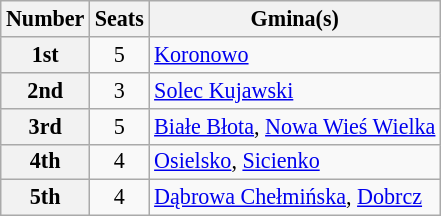<table class=wikitable style="font-size:92%;">
<tr>
<th>Number</th>
<th>Seats</th>
<th>Gmina(s)</th>
</tr>
<tr>
<th>1st</th>
<td align=center>5</td>
<td><a href='#'>Koronowo</a></td>
</tr>
<tr>
<th>2nd</th>
<td align=center>3</td>
<td><a href='#'>Solec Kujawski</a></td>
</tr>
<tr>
<th>3rd</th>
<td align=center>5</td>
<td><a href='#'>Białe Błota</a>, <a href='#'>Nowa Wieś Wielka</a></td>
</tr>
<tr>
<th>4th</th>
<td align=center>4</td>
<td><a href='#'>Osielsko</a>, <a href='#'>Sicienko</a></td>
</tr>
<tr>
<th>5th</th>
<td align=center>4</td>
<td><a href='#'>Dąbrowa Chełmińska</a>, <a href='#'>Dobrcz</a></td>
</tr>
</table>
